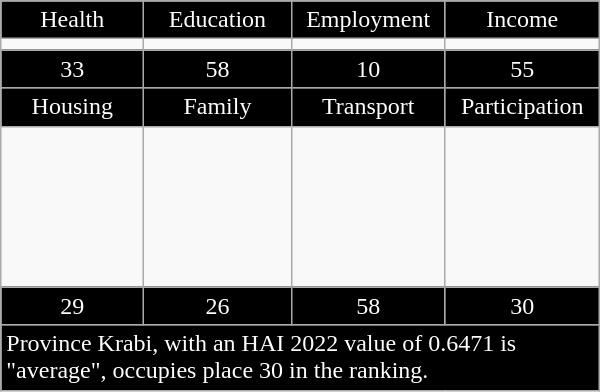<table class="wikitable floatright" style="width:400px;">
<tr>
<td style="text-align:center; width:100px; background:black; color:white;">Health</td>
<td style="text-align:center; width:100px; background:black; color:white;">Education</td>
<td style="text-align:center; width:100px; background:black; color:white;">Employment</td>
<td style="text-align:center; width:100px; background:black; color:white;">Income</td>
</tr>
<tr>
<td></td>
<td></td>
<td></td>
<td></td>
</tr>
<tr>
<td style="text-align:center; background:black; color:white;">33</td>
<td style="text-align:center; background:black; color:white;">58</td>
<td style="text-align:center; background:black; color:white;">10</td>
<td style="text-align:center; background:black; color:white;">55</td>
</tr>
<tr>
<td style="text-align:center; background:black; color:white;">Housing</td>
<td style="text-align:center; background:black; color:white;">Family</td>
<td style="text-align:center; background:black; color:white;">Transport</td>
<td style="text-align:center; background:black; color:white;">Participation</td>
</tr>
<tr>
<td style="height:100px;"></td>
<td></td>
<td></td>
<td></td>
</tr>
<tr>
<td style="text-align:center; background:black; color:white;">29</td>
<td style="text-align:center; background:black; color:white;">26</td>
<td style="text-align:center; background:black; color:white;">58</td>
<td style="text-align:center; background:black; color:white;">30</td>
</tr>
<tr>
<td colspan="4"; style="background:black; color:white;">Province Krabi, with an HAI 2022 value of 0.6471 is "average", occupies place 30 in the ranking.</td>
</tr>
</table>
